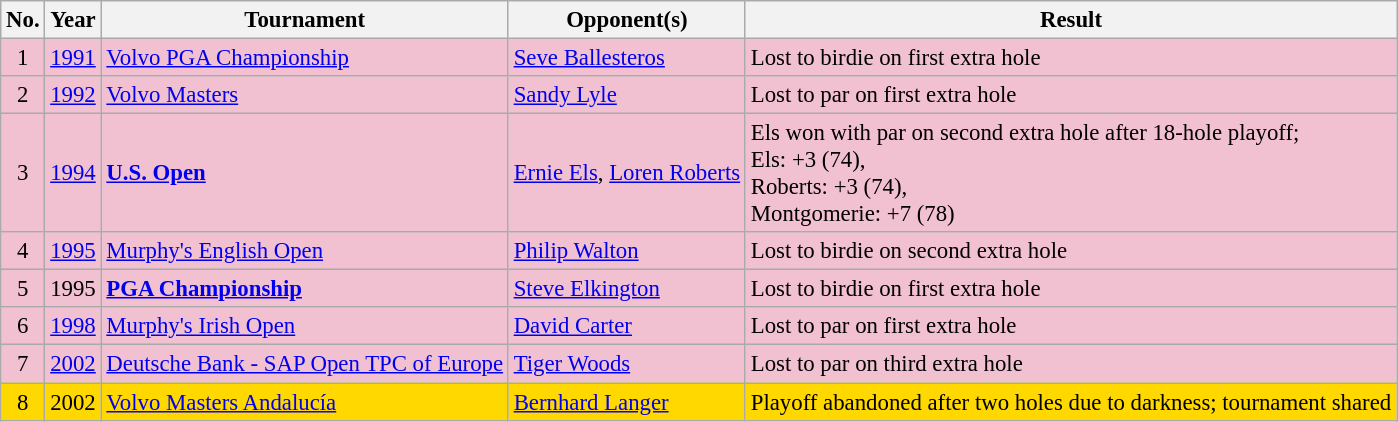<table class="wikitable" style="font-size:95%;">
<tr>
<th>No.</th>
<th>Year</th>
<th>Tournament</th>
<th>Opponent(s)</th>
<th>Result</th>
</tr>
<tr style="background:#F2C1D1;">
<td align=center>1</td>
<td><a href='#'>1991</a></td>
<td><a href='#'>Volvo PGA Championship</a></td>
<td> <a href='#'>Seve Ballesteros</a></td>
<td>Lost to birdie on first extra hole</td>
</tr>
<tr style="background:#F2C1D1;">
<td align=center>2</td>
<td><a href='#'>1992</a></td>
<td><a href='#'>Volvo Masters</a></td>
<td> <a href='#'>Sandy Lyle</a></td>
<td>Lost to par on first extra hole</td>
</tr>
<tr style="background:#F2C1D1;">
<td align=center>3</td>
<td><a href='#'>1994</a></td>
<td><strong><a href='#'>U.S. Open</a></strong></td>
<td> <a href='#'>Ernie Els</a>,  <a href='#'>Loren Roberts</a></td>
<td>Els won with par on second extra hole after 18-hole playoff;<br>Els: +3 (74),<br>Roberts: +3 (74),<br>Montgomerie: +7 (78)</td>
</tr>
<tr style="background:#F2C1D1;">
<td align=center>4</td>
<td><a href='#'>1995</a></td>
<td><a href='#'>Murphy's English Open</a></td>
<td> <a href='#'>Philip Walton</a></td>
<td>Lost to birdie on second extra hole</td>
</tr>
<tr style="background:#F2C1D1;">
<td align=center>5</td>
<td>1995</td>
<td><strong><a href='#'>PGA Championship</a></strong></td>
<td> <a href='#'>Steve Elkington</a></td>
<td>Lost to birdie on first extra hole</td>
</tr>
<tr style="background:#F2C1D1;">
<td align=center>6</td>
<td><a href='#'>1998</a></td>
<td><a href='#'>Murphy's Irish Open</a></td>
<td> <a href='#'>David Carter</a></td>
<td>Lost to par on first extra hole</td>
</tr>
<tr style="background:#F2C1D1;">
<td align=center>7</td>
<td><a href='#'>2002</a></td>
<td><a href='#'>Deutsche Bank - SAP Open TPC of Europe</a></td>
<td> <a href='#'>Tiger Woods</a></td>
<td>Lost to par on third extra hole</td>
</tr>
<tr style="background:#FFD800;">
<td align=center>8</td>
<td>2002</td>
<td><a href='#'>Volvo Masters Andalucía</a></td>
<td> <a href='#'>Bernhard Langer</a></td>
<td>Playoff abandoned after two holes due to darkness; tournament shared</td>
</tr>
</table>
